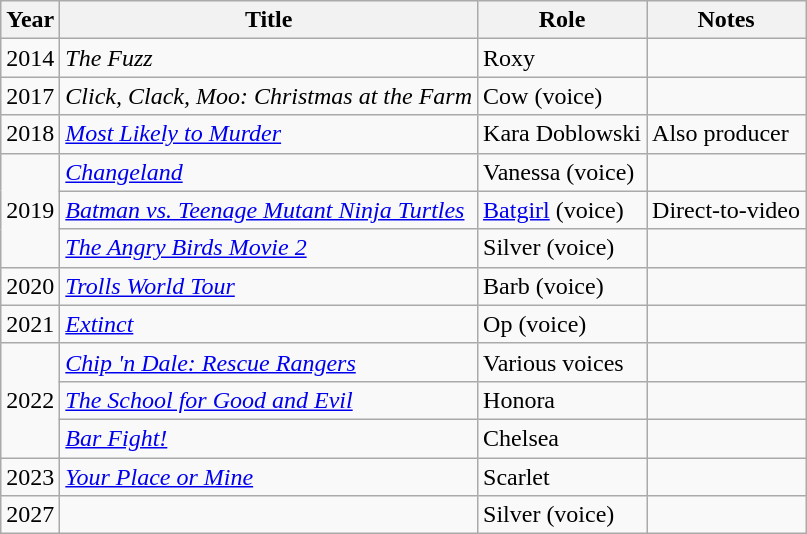<table class="wikitable sortable">
<tr>
<th>Year</th>
<th>Title</th>
<th>Role</th>
<th class="unsortable">Notes</th>
</tr>
<tr>
<td>2014</td>
<td><em>The Fuzz</em></td>
<td>Roxy</td>
<td></td>
</tr>
<tr>
<td>2017</td>
<td><em>Click, Clack, Moo: Christmas at the Farm</em></td>
<td>Cow (voice)</td>
<td></td>
</tr>
<tr>
<td>2018</td>
<td><em><a href='#'>Most Likely to Murder</a></em></td>
<td>Kara Doblowski</td>
<td>Also producer</td>
</tr>
<tr>
<td rowspan="3">2019</td>
<td><em><a href='#'>Changeland</a></em></td>
<td>Vanessa (voice)</td>
<td></td>
</tr>
<tr>
<td><em><a href='#'>Batman vs. Teenage Mutant Ninja Turtles</a></em></td>
<td><a href='#'>Batgirl</a> (voice)</td>
<td>Direct-to-video</td>
</tr>
<tr>
<td><em><a href='#'>The Angry Birds Movie 2</a></em></td>
<td>Silver (voice)</td>
<td></td>
</tr>
<tr>
<td>2020</td>
<td><em><a href='#'>Trolls World Tour</a></em></td>
<td>Barb (voice)</td>
<td></td>
</tr>
<tr>
<td>2021</td>
<td><em><a href='#'>Extinct</a></em></td>
<td>Op (voice)</td>
<td></td>
</tr>
<tr>
<td rowspan="3">2022</td>
<td><em><a href='#'>Chip 'n Dale: Rescue Rangers</a></em></td>
<td>Various voices</td>
<td></td>
</tr>
<tr>
<td><em><a href='#'>The School for Good and Evil</a></em></td>
<td>Honora</td>
<td></td>
</tr>
<tr>
<td><em><a href='#'>Bar Fight!</a></em></td>
<td>Chelsea</td>
<td></td>
</tr>
<tr>
<td>2023</td>
<td><em><a href='#'>Your Place or Mine</a></em></td>
<td>Scarlet</td>
<td></td>
</tr>
<tr>
<td scope="row">2027</td>
<td></td>
<td>Silver (voice)</td>
<td></td>
</tr>
</table>
